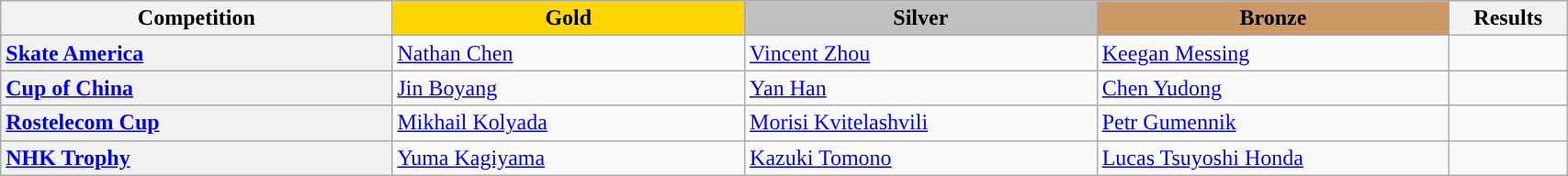<table class="wikitable unsortable" style="text-align:left; width:90%;">
<tr>
<th scope="col" style="text-align:center; width:25%;">Competition</th>
<td scope="col" style="text-align:center; width:22.5%; background:gold"><strong>Gold</strong></td>
<td scope="col" style="text-align:center; width:22.5%; background:silver"><strong>Silver</strong></td>
<td scope="col" style="text-align:center; width:22.5%; background:#c96"><strong>Bronze</strong></td>
<th scope="col" style="text-align:center; width:7.5%;">Results</th>
</tr>
<tr>
<th scope="row" style="text-align:left"> <a href='#'>Skate America</a></th>
<td> <a href='#'>Nathan Chen</a></td>
<td> <a href='#'>Vincent Zhou</a></td>
<td> <a href='#'>Keegan Messing</a></td>
<td></td>
</tr>
<tr>
<th scope="row" style="text-align:left"> <a href='#'>Cup of China</a></th>
<td> <a href='#'>Jin Boyang</a></td>
<td> <a href='#'>Yan Han</a></td>
<td> <a href='#'>Chen Yudong</a></td>
<td></td>
</tr>
<tr>
<th scope="row" style="text-align:left"> <a href='#'>Rostelecom Cup</a></th>
<td> <a href='#'>Mikhail Kolyada</a></td>
<td> <a href='#'>Morisi Kvitelashvili</a></td>
<td> <a href='#'>Petr Gumennik</a></td>
<td></td>
</tr>
<tr>
<th scope="row" style="text-align:left"> <a href='#'>NHK Trophy</a></th>
<td> <a href='#'>Yuma Kagiyama</a></td>
<td> <a href='#'>Kazuki Tomono</a></td>
<td> <a href='#'>Lucas Tsuyoshi Honda</a></td>
<td></td>
</tr>
</table>
